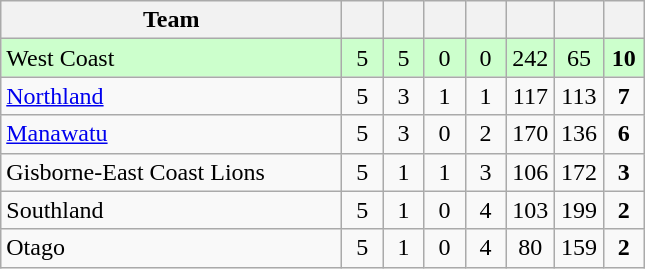<table class="wikitable" style="text-align:center">
<tr>
<th width="220">Team</th>
<th width="20"></th>
<th width="20"></th>
<th width="20"></th>
<th width="20"></th>
<th width="25"></th>
<th width="25"></th>
<th width="20"></th>
</tr>
<tr style="background: #ccffcc;">
<td style="text-align:left;">West Coast</td>
<td>5</td>
<td>5</td>
<td>0</td>
<td>0</td>
<td>242</td>
<td>65</td>
<td><strong>10</strong></td>
</tr>
<tr>
<td style="text-align:left;"><a href='#'>Northland</a></td>
<td>5</td>
<td>3</td>
<td>1</td>
<td>1</td>
<td>117</td>
<td>113</td>
<td><strong>7</strong></td>
</tr>
<tr>
<td style="text-align:left;"><a href='#'>Manawatu</a></td>
<td>5</td>
<td>3</td>
<td>0</td>
<td>2</td>
<td>170</td>
<td>136</td>
<td><strong>6</strong></td>
</tr>
<tr>
<td style="text-align:left;">Gisborne-East Coast Lions</td>
<td>5</td>
<td>1</td>
<td>1</td>
<td>3</td>
<td>106</td>
<td>172</td>
<td><strong>3</strong></td>
</tr>
<tr>
<td style="text-align:left;">Southland</td>
<td>5</td>
<td>1</td>
<td>0</td>
<td>4</td>
<td>103</td>
<td>199</td>
<td><strong>2</strong></td>
</tr>
<tr>
<td style="text-align:left;">Otago</td>
<td>5</td>
<td>1</td>
<td>0</td>
<td>4</td>
<td>80</td>
<td>159</td>
<td><strong>2</strong></td>
</tr>
</table>
